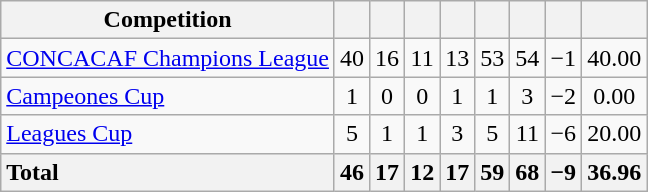<table class="wikitable sortable" style="text-align:center;">
<tr>
<th>Competition</th>
<th></th>
<th></th>
<th></th>
<th></th>
<th></th>
<th></th>
<th></th>
<th></th>
</tr>
<tr>
<td style="text-align:left;"><a href='#'>CONCACAF Champions League</a></td>
<td>40</td>
<td>16</td>
<td>11</td>
<td>13</td>
<td>53</td>
<td>54</td>
<td>−1</td>
<td>40.00</td>
</tr>
<tr>
<td style="text-align:left;"><a href='#'>Campeones Cup</a></td>
<td>1</td>
<td>0</td>
<td>0</td>
<td>1</td>
<td>1</td>
<td>3</td>
<td>−2</td>
<td>0.00</td>
</tr>
<tr>
<td style="text-align:left;"><a href='#'>Leagues Cup</a></td>
<td>5</td>
<td>1</td>
<td>1</td>
<td>3</td>
<td>5</td>
<td>11</td>
<td>−6</td>
<td>20.00</td>
</tr>
<tr>
<th style="text-align:left;">Total</th>
<th>46</th>
<th>17</th>
<th>12</th>
<th>17</th>
<th>59</th>
<th>68</th>
<th>−9</th>
<th>36.96</th>
</tr>
</table>
